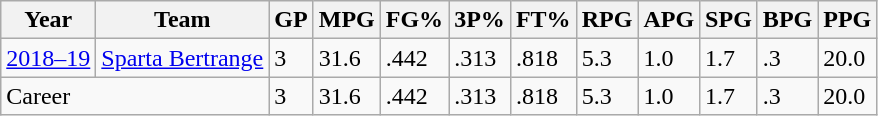<table class="wikitable sortable">
<tr>
<th>Year</th>
<th>Team</th>
<th>GP</th>
<th>MPG</th>
<th>FG%</th>
<th>3P%</th>
<th>FT%</th>
<th>RPG</th>
<th>APG</th>
<th>SPG</th>
<th>BPG</th>
<th>PPG</th>
</tr>
<tr>
<td><a href='#'>2018–19</a></td>
<td><a href='#'>Sparta Bertrange</a></td>
<td>3</td>
<td>31.6</td>
<td>.442</td>
<td>.313</td>
<td>.818</td>
<td>5.3</td>
<td>1.0</td>
<td>1.7</td>
<td>.3</td>
<td>20.0</td>
</tr>
<tr>
<td colspan="2">Career</td>
<td>3</td>
<td>31.6</td>
<td>.442</td>
<td>.313</td>
<td>.818</td>
<td>5.3</td>
<td>1.0</td>
<td>1.7</td>
<td>.3</td>
<td>20.0</td>
</tr>
</table>
